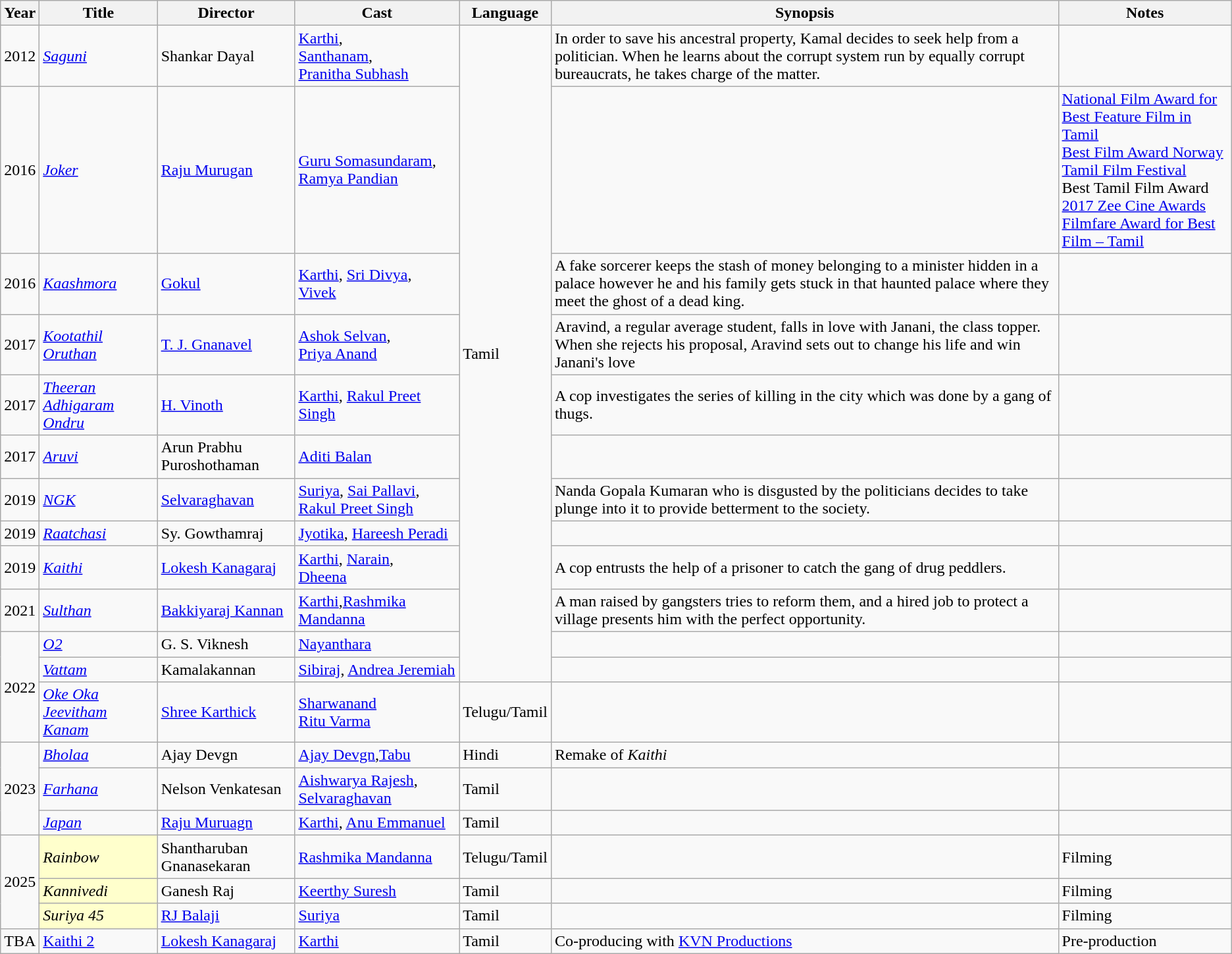<table class="wikitable sortable">
<tr>
<th>Year</th>
<th>Title</th>
<th>Director</th>
<th>Cast</th>
<th>Language</th>
<th>Synopsis</th>
<th>Notes</th>
</tr>
<tr>
<td>2012</td>
<td><em><a href='#'>Saguni</a></em></td>
<td>Shankar Dayal</td>
<td><a href='#'>Karthi</a>,<br><a href='#'>Santhanam</a>,<br><a href='#'>Pranitha Subhash</a></td>
<td rowspan="12">Tamil</td>
<td>In order to save his ancestral property, Kamal decides to seek help from a politician. When he learns about the corrupt system run by equally corrupt bureaucrats, he takes charge of the matter.</td>
<td></td>
</tr>
<tr>
<td>2016</td>
<td><em><a href='#'>Joker</a></em></td>
<td><a href='#'>Raju Murugan</a></td>
<td><a href='#'>Guru Somasundaram</a>,<br><a href='#'>Ramya Pandian</a></td>
<td></td>
<td><a href='#'>National Film Award for Best Feature Film in Tamil</a><br><a href='#'>Best Film Award  Norway Tamil Film Festival</a><br>Best Tamil Film Award  <a href='#'>2017 Zee Cine Awards</a><br><a href='#'>Filmfare Award for Best Film – Tamil</a></td>
</tr>
<tr>
<td>2016</td>
<td><em><a href='#'>Kaashmora</a></em></td>
<td><a href='#'>Gokul</a></td>
<td><a href='#'>Karthi</a>, <a href='#'>Sri Divya</a>,<br><a href='#'>Vivek</a></td>
<td>A fake sorcerer keeps the stash of money belonging to a minister hidden in a palace however he and his family gets stuck in that haunted palace where they meet the ghost of a dead king.</td>
<td></td>
</tr>
<tr>
<td>2017</td>
<td><em><a href='#'>Kootathil Oruthan</a></em></td>
<td><a href='#'>T. J. Gnanavel</a></td>
<td><a href='#'>Ashok Selvan</a>,<br><a href='#'>Priya Anand</a></td>
<td>Aravind, a regular average student, falls in love with Janani, the class topper. When she rejects his proposal, Aravind sets out to change his life and win Janani's love</td>
<td></td>
</tr>
<tr>
<td>2017</td>
<td><em><a href='#'>Theeran Adhigaram Ondru</a></em></td>
<td><a href='#'>H. Vinoth</a></td>
<td><a href='#'>Karthi</a>, <a href='#'>Rakul Preet Singh</a></td>
<td>A cop investigates the series of killing in the city which was done by a gang of thugs.</td>
<td></td>
</tr>
<tr>
<td>2017</td>
<td><em><a href='#'>Aruvi</a></em></td>
<td>Arun Prabhu Puroshothaman</td>
<td><a href='#'>Aditi Balan</a></td>
<td></td>
<td></td>
</tr>
<tr>
<td>2019</td>
<td><em><a href='#'>NGK</a></em></td>
<td><a href='#'>Selvaraghavan</a></td>
<td><a href='#'>Suriya</a>, <a href='#'>Sai Pallavi</a>, <a href='#'>Rakul Preet Singh</a></td>
<td>Nanda Gopala Kumaran who is disgusted by the politicians decides to take plunge into it to provide betterment to the society.</td>
<td></td>
</tr>
<tr>
<td>2019</td>
<td><em><a href='#'>Raatchasi</a></em></td>
<td>Sy. Gowthamraj</td>
<td><a href='#'>Jyotika</a>, <a href='#'>Hareesh Peradi</a></td>
<td></td>
<td></td>
</tr>
<tr>
<td>2019</td>
<td><em><a href='#'>Kaithi</a></em></td>
<td><a href='#'>Lokesh Kanagaraj</a></td>
<td><a href='#'>Karthi</a>, <a href='#'>Narain</a>,<br><a href='#'>Dheena</a></td>
<td>A cop entrusts the help of a prisoner to catch the gang of drug peddlers.</td>
<td></td>
</tr>
<tr>
<td>2021</td>
<td><em><a href='#'>Sulthan</a></em></td>
<td><a href='#'>Bakkiyaraj Kannan</a></td>
<td><a href='#'>Karthi</a>,<a href='#'>Rashmika Mandanna</a></td>
<td>A man raised by gangsters tries to reform them, and a hired job to protect a village presents him with the perfect opportunity.</td>
<td></td>
</tr>
<tr>
<td rowspan="3">2022</td>
<td><em><a href='#'>O2</a></em></td>
<td>G. S. Viknesh</td>
<td><a href='#'>Nayanthara</a></td>
<td></td>
<td></td>
</tr>
<tr>
<td><em><a href='#'>Vattam</a></em></td>
<td>Kamalakannan</td>
<td><a href='#'>Sibiraj</a>, <a href='#'>Andrea Jeremiah</a></td>
<td></td>
<td></td>
</tr>
<tr>
<td><em><a href='#'>Oke Oka Jeevitham</a></em><br> <em><a href='#'>Kanam</a></em></td>
<td><a href='#'>Shree Karthick</a></td>
<td><a href='#'>Sharwanand</a><br><a href='#'>Ritu Varma</a></td>
<td>Telugu/Tamil</td>
<td></td>
<td></td>
</tr>
<tr>
<td rowspan="3">2023</td>
<td><em><a href='#'>Bholaa</a></em></td>
<td>Ajay Devgn</td>
<td><a href='#'>Ajay Devgn</a>,<a href='#'>Tabu</a></td>
<td>Hindi</td>
<td>Remake of <em>Kaithi</em></td>
<td></td>
</tr>
<tr>
<td><em><a href='#'>Farhana</a></em></td>
<td>Nelson Venkatesan</td>
<td><a href='#'>Aishwarya Rajesh</a>,<br><a href='#'>Selvaraghavan</a></td>
<td>Tamil</td>
<td></td>
<td></td>
</tr>
<tr>
<td><em><a href='#'>Japan</a></em></td>
<td><a href='#'>Raju Muruagn</a></td>
<td><a href='#'>Karthi</a>, <a href='#'>Anu Emmanuel</a></td>
<td>Tamil</td>
<td></td>
<td></td>
</tr>
<tr>
<td rowspan=3>2025</td>
<td style="background:#ffc;"><em>Rainbow</em> </td>
<td>Shantharuban Gnanasekaran</td>
<td><a href='#'>Rashmika Mandanna</a></td>
<td>Telugu/Tamil</td>
<td></td>
<td>Filming</td>
</tr>
<tr>
<td style="background:#ffc;"><em>Kannivedi</em> </td>
<td>Ganesh Raj</td>
<td><a href='#'>Keerthy Suresh</a></td>
<td>Tamil</td>
<td></td>
<td>Filming</td>
</tr>
<tr>
<td style="background:#ffc;"><em>Suriya 45</em> </td>
<td><a href='#'>RJ Balaji</a></td>
<td><a href='#'>Suriya</a></td>
<td>Tamil</td>
<td></td>
<td>Filming</td>
</tr>
<tr>
<td>TBA</td>
<td><a href='#'>Kaithi 2</a></td>
<td><a href='#'>Lokesh Kanagaraj</a></td>
<td><a href='#'>Karthi</a></td>
<td>Tamil</td>
<td>Co-producing with <a href='#'>KVN Productions</a></td>
<td>Pre-production</td>
</tr>
</table>
